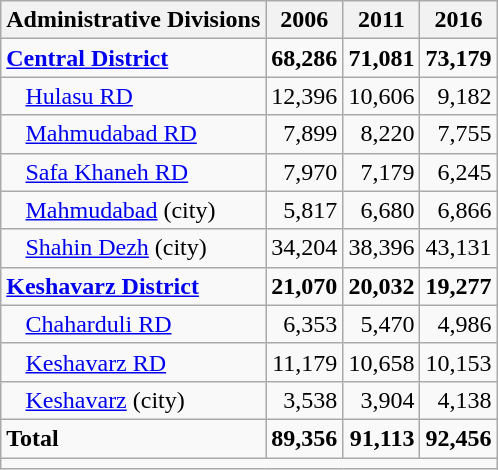<table class="wikitable">
<tr>
<th>Administrative Divisions</th>
<th>2006</th>
<th>2011</th>
<th>2016</th>
</tr>
<tr>
<td><strong><a href='#'>Central District</a></strong></td>
<td style="text-align: right;"><strong>68,286</strong></td>
<td style="text-align: right;"><strong>71,081</strong></td>
<td style="text-align: right;"><strong>73,179</strong></td>
</tr>
<tr>
<td style="padding-left: 1em;"><a href='#'>Hulasu RD</a></td>
<td style="text-align: right;">12,396</td>
<td style="text-align: right;">10,606</td>
<td style="text-align: right;">9,182</td>
</tr>
<tr>
<td style="padding-left: 1em;"><a href='#'>Mahmudabad RD</a></td>
<td style="text-align: right;">7,899</td>
<td style="text-align: right;">8,220</td>
<td style="text-align: right;">7,755</td>
</tr>
<tr>
<td style="padding-left: 1em;"><a href='#'>Safa Khaneh RD</a></td>
<td style="text-align: right;">7,970</td>
<td style="text-align: right;">7,179</td>
<td style="text-align: right;">6,245</td>
</tr>
<tr>
<td style="padding-left: 1em;"><a href='#'>Mahmudabad</a> (city)</td>
<td style="text-align: right;">5,817</td>
<td style="text-align: right;">6,680</td>
<td style="text-align: right;">6,866</td>
</tr>
<tr>
<td style="padding-left: 1em;"><a href='#'>Shahin Dezh</a> (city)</td>
<td style="text-align: right;">34,204</td>
<td style="text-align: right;">38,396</td>
<td style="text-align: right;">43,131</td>
</tr>
<tr>
<td><strong><a href='#'>Keshavarz District</a></strong></td>
<td style="text-align: right;"><strong>21,070</strong></td>
<td style="text-align: right;"><strong>20,032</strong></td>
<td style="text-align: right;"><strong>19,277</strong></td>
</tr>
<tr>
<td style="padding-left: 1em;"><a href='#'>Chaharduli RD</a></td>
<td style="text-align: right;">6,353</td>
<td style="text-align: right;">5,470</td>
<td style="text-align: right;">4,986</td>
</tr>
<tr>
<td style="padding-left: 1em;"><a href='#'>Keshavarz RD</a></td>
<td style="text-align: right;">11,179</td>
<td style="text-align: right;">10,658</td>
<td style="text-align: right;">10,153</td>
</tr>
<tr>
<td style="padding-left: 1em;"><a href='#'>Keshavarz</a> (city)</td>
<td style="text-align: right;">3,538</td>
<td style="text-align: right;">3,904</td>
<td style="text-align: right;">4,138</td>
</tr>
<tr>
<td><strong>Total</strong></td>
<td style="text-align: right;"><strong>89,356</strong></td>
<td style="text-align: right;"><strong>91,113</strong></td>
<td style="text-align: right;"><strong>92,456</strong></td>
</tr>
<tr>
<td colspan=4></td>
</tr>
</table>
